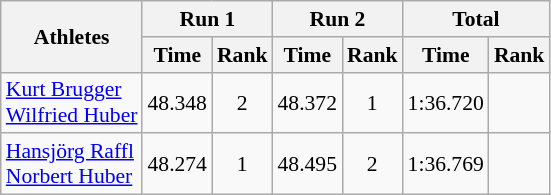<table class="wikitable" border="1" style="font-size:90%">
<tr>
<th rowspan="2">Athletes</th>
<th colspan="2">Run 1</th>
<th colspan="2">Run 2</th>
<th colspan="2">Total</th>
</tr>
<tr>
<th>Time</th>
<th>Rank</th>
<th>Time</th>
<th>Rank</th>
<th>Time</th>
<th>Rank</th>
</tr>
<tr>
<td><a href='#'>Kurt Brugger</a><br><a href='#'>Wilfried Huber</a></td>
<td align="center">48.348</td>
<td align="center">2</td>
<td align="center">48.372</td>
<td align="center">1</td>
<td align="center">1:36.720</td>
<td align="center"></td>
</tr>
<tr>
<td><a href='#'>Hansjörg Raffl</a><br><a href='#'>Norbert Huber</a></td>
<td align="center">48.274</td>
<td align="center">1</td>
<td align="center">48.495</td>
<td align="center">2</td>
<td align="center">1:36.769</td>
<td align="center"></td>
</tr>
</table>
